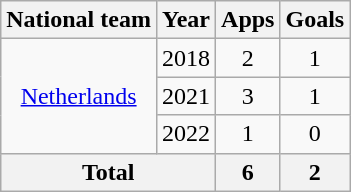<table class=wikitable style=text-align:center>
<tr>
<th>National team</th>
<th>Year</th>
<th>Apps</th>
<th>Goals</th>
</tr>
<tr>
<td rowspan=3><a href='#'>Netherlands</a></td>
<td>2018</td>
<td>2</td>
<td>1</td>
</tr>
<tr>
<td>2021</td>
<td>3</td>
<td>1</td>
</tr>
<tr>
<td>2022</td>
<td>1</td>
<td>0</td>
</tr>
<tr>
<th colspan=2>Total</th>
<th>6</th>
<th>2</th>
</tr>
</table>
